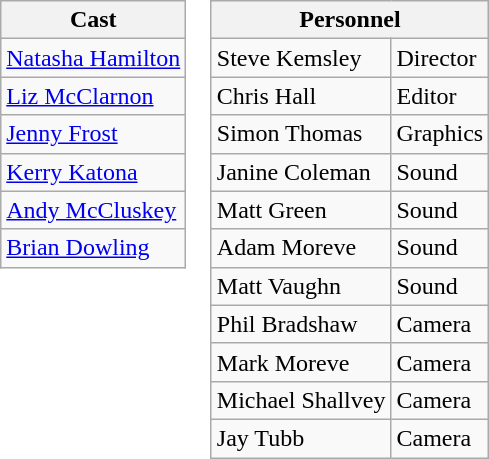<table cellspacing=0 cellpadding=0 border=0>
<tr>
<td valign="top"><br><table class="wikitable">
<tr>
<th bgcolor="#ebf5ff">Cast</th>
</tr>
<tr It also contains the music videos for "Right Now", "See Ya", "I Want Your Love", "Follow Me", "Whole Again", two versions of "Eternal Flame" and "You Are">
<td><a href='#'>Natasha Hamilton</a></td>
</tr>
<tr>
<td><a href='#'>Liz McClarnon</a></td>
</tr>
<tr>
<td><a href='#'>Jenny Frost</a></td>
</tr>
<tr>
<td><a href='#'>Kerry Katona</a></td>
</tr>
<tr>
<td><a href='#'>Andy McCluskey</a></td>
</tr>
<tr>
<td><a href='#'>Brian Dowling</a></td>
</tr>
</table>
</td>
<td valign="top"><br><table class="wikitable">
<tr>
<th bgcolor="#ebf5ff" colspan="2">Personnel</th>
</tr>
<tr>
<td>Steve Kemsley</td>
<td>Director</td>
</tr>
<tr>
<td>Chris Hall</td>
<td>Editor</td>
</tr>
<tr>
<td>Simon Thomas</td>
<td>Graphics</td>
</tr>
<tr>
<td>Janine Coleman</td>
<td>Sound</td>
</tr>
<tr>
<td>Matt Green</td>
<td>Sound</td>
</tr>
<tr>
<td>Adam Moreve</td>
<td>Sound</td>
</tr>
<tr>
<td>Matt Vaughn</td>
<td>Sound</td>
</tr>
<tr>
<td>Phil Bradshaw</td>
<td>Camera</td>
</tr>
<tr>
<td>Mark Moreve</td>
<td>Camera</td>
</tr>
<tr>
<td>Michael Shallvey</td>
<td>Camera</td>
</tr>
<tr>
<td>Jay Tubb</td>
<td>Camera</td>
</tr>
</table>
</td>
</tr>
</table>
